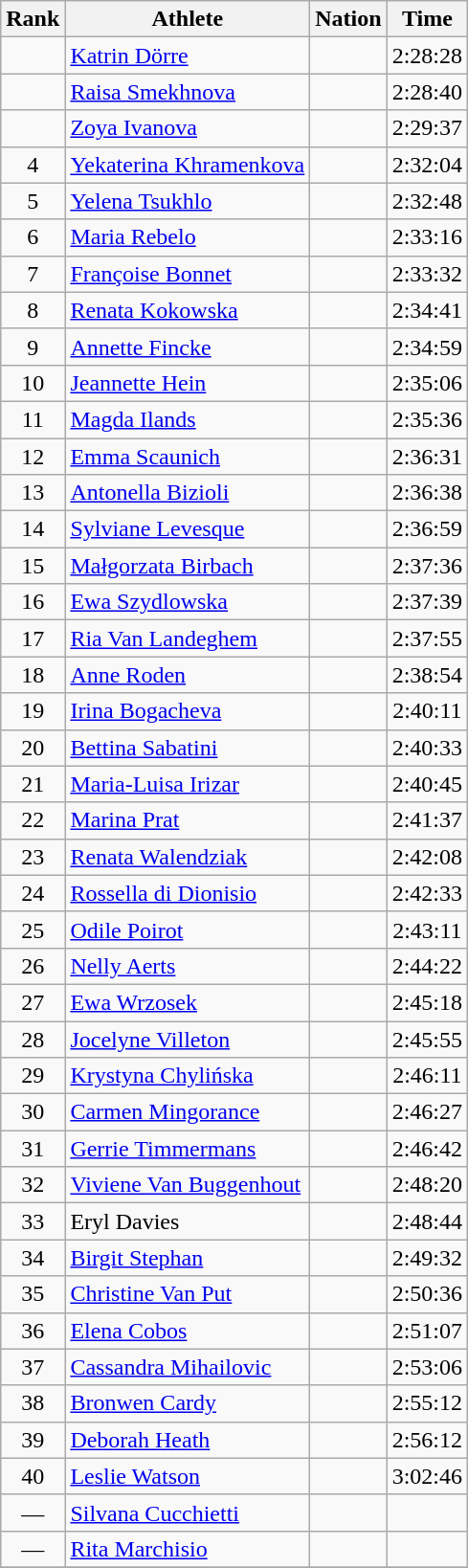<table class="wikitable sortable" style="text-align:center;">
<tr>
<th>Rank</th>
<th>Athlete</th>
<th>Nation</th>
<th>Time</th>
</tr>
<tr>
<td></td>
<td align=left><a href='#'>Katrin Dörre</a></td>
<td align=left></td>
<td>2:28:28</td>
</tr>
<tr>
<td></td>
<td align=left><a href='#'>Raisa Smekhnova</a></td>
<td align=left></td>
<td>2:28:40</td>
</tr>
<tr>
<td></td>
<td align=left><a href='#'>Zoya Ivanova</a></td>
<td align=left></td>
<td>2:29:37</td>
</tr>
<tr>
<td>4</td>
<td align=left><a href='#'>Yekaterina Khramenkova</a></td>
<td align=left></td>
<td>2:32:04</td>
</tr>
<tr>
<td>5</td>
<td align=left><a href='#'>Yelena Tsukhlo</a></td>
<td align=left></td>
<td>2:32:48</td>
</tr>
<tr>
<td>6</td>
<td align=left><a href='#'>Maria Rebelo</a></td>
<td align=left></td>
<td>2:33:16</td>
</tr>
<tr>
<td>7</td>
<td align=left><a href='#'>Françoise Bonnet</a></td>
<td align=left></td>
<td>2:33:32</td>
</tr>
<tr>
<td>8</td>
<td align=left><a href='#'>Renata Kokowska</a></td>
<td align=left></td>
<td>2:34:41</td>
</tr>
<tr>
<td>9</td>
<td align=left><a href='#'>Annette Fincke</a></td>
<td align=left></td>
<td>2:34:59</td>
</tr>
<tr>
<td>10</td>
<td align=left><a href='#'>Jeannette Hein</a></td>
<td align=left></td>
<td>2:35:06</td>
</tr>
<tr>
<td>11</td>
<td align=left><a href='#'>Magda Ilands</a></td>
<td align=left></td>
<td>2:35:36</td>
</tr>
<tr>
<td>12</td>
<td align=left><a href='#'>Emma Scaunich</a></td>
<td align=left></td>
<td>2:36:31</td>
</tr>
<tr>
<td>13</td>
<td align=left><a href='#'>Antonella Bizioli</a></td>
<td align=left></td>
<td>2:36:38</td>
</tr>
<tr>
<td>14</td>
<td align=left><a href='#'>Sylviane Levesque</a></td>
<td align=left></td>
<td>2:36:59</td>
</tr>
<tr>
<td>15</td>
<td align=left><a href='#'>Małgorzata Birbach</a></td>
<td align=left></td>
<td>2:37:36</td>
</tr>
<tr>
<td>16</td>
<td align=left><a href='#'>Ewa Szydlowska</a></td>
<td align=left></td>
<td>2:37:39</td>
</tr>
<tr>
<td>17</td>
<td align=left><a href='#'>Ria Van Landeghem</a></td>
<td align=left></td>
<td>2:37:55</td>
</tr>
<tr>
<td>18</td>
<td align=left><a href='#'>Anne Roden</a></td>
<td align=left></td>
<td>2:38:54</td>
</tr>
<tr>
<td>19</td>
<td align=left><a href='#'>Irina Bogacheva</a></td>
<td align=left></td>
<td>2:40:11</td>
</tr>
<tr>
<td>20</td>
<td align=left><a href='#'>Bettina Sabatini</a></td>
<td align=left></td>
<td>2:40:33</td>
</tr>
<tr>
<td>21</td>
<td align=left><a href='#'>Maria-Luisa Irizar</a></td>
<td align=left></td>
<td>2:40:45</td>
</tr>
<tr>
<td>22</td>
<td align=left><a href='#'>Marina Prat</a></td>
<td align=left></td>
<td>2:41:37</td>
</tr>
<tr>
<td>23</td>
<td align=left><a href='#'>Renata Walendziak</a></td>
<td align=left></td>
<td>2:42:08</td>
</tr>
<tr>
<td>24</td>
<td align=left><a href='#'>Rossella di Dionisio</a></td>
<td align=left></td>
<td>2:42:33</td>
</tr>
<tr>
<td>25</td>
<td align=left><a href='#'>Odile Poirot</a></td>
<td align=left></td>
<td>2:43:11</td>
</tr>
<tr>
<td>26</td>
<td align=left><a href='#'>Nelly Aerts</a></td>
<td align=left></td>
<td>2:44:22</td>
</tr>
<tr>
<td>27</td>
<td align=left><a href='#'>Ewa Wrzosek</a></td>
<td align=left></td>
<td>2:45:18</td>
</tr>
<tr>
<td>28</td>
<td align=left><a href='#'>Jocelyne Villeton</a></td>
<td align=left></td>
<td>2:45:55</td>
</tr>
<tr>
<td>29</td>
<td align=left><a href='#'>Krystyna Chylińska</a></td>
<td align=left></td>
<td>2:46:11</td>
</tr>
<tr>
<td>30</td>
<td align=left><a href='#'>Carmen Mingorance</a></td>
<td align=left></td>
<td>2:46:27</td>
</tr>
<tr>
<td>31</td>
<td align=left><a href='#'>Gerrie Timmermans</a></td>
<td align=left></td>
<td>2:46:42</td>
</tr>
<tr>
<td>32</td>
<td align=left><a href='#'>Viviene Van Buggenhout</a></td>
<td align=left></td>
<td>2:48:20</td>
</tr>
<tr>
<td>33</td>
<td align=left>Eryl Davies</td>
<td align=left></td>
<td>2:48:44</td>
</tr>
<tr>
<td>34</td>
<td align=left><a href='#'>Birgit Stephan</a></td>
<td align=left></td>
<td>2:49:32</td>
</tr>
<tr>
<td>35</td>
<td align=left><a href='#'>Christine Van Put</a></td>
<td align=left></td>
<td>2:50:36</td>
</tr>
<tr>
<td>36</td>
<td align=left><a href='#'>Elena Cobos</a></td>
<td align=left></td>
<td>2:51:07</td>
</tr>
<tr>
<td>37</td>
<td align=left><a href='#'>Cassandra Mihailovic</a></td>
<td align=left></td>
<td>2:53:06</td>
</tr>
<tr>
<td>38</td>
<td align=left><a href='#'>Bronwen Cardy</a></td>
<td align=left></td>
<td>2:55:12</td>
</tr>
<tr>
<td>39</td>
<td align=left><a href='#'>Deborah Heath</a></td>
<td align=left></td>
<td>2:56:12</td>
</tr>
<tr>
<td>40</td>
<td align=left><a href='#'>Leslie Watson</a></td>
<td align="left"></td>
<td>3:02:46</td>
</tr>
<tr>
<td>—</td>
<td align=left><a href='#'>Silvana Cucchietti</a></td>
<td align=left></td>
<td></td>
</tr>
<tr>
<td>—</td>
<td align=left><a href='#'>Rita Marchisio</a></td>
<td align=left></td>
<td></td>
</tr>
<tr>
</tr>
</table>
